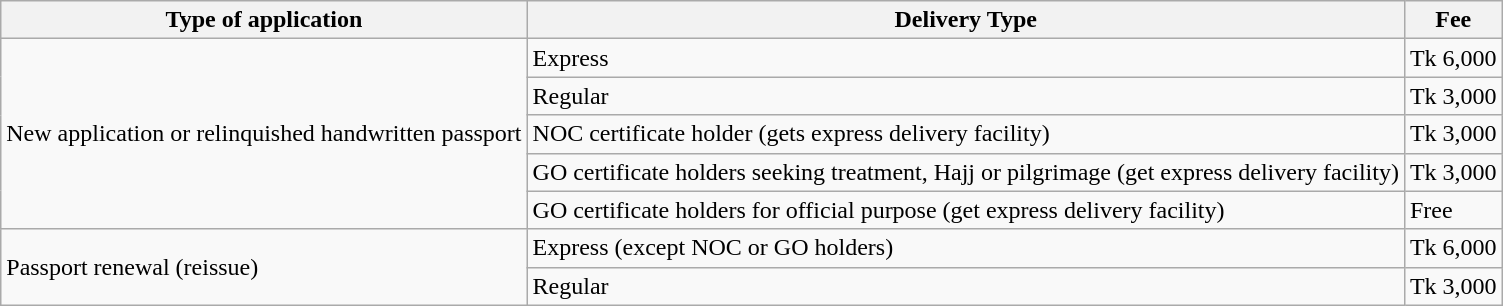<table class="wikitable">
<tr>
<th>Type of application</th>
<th>Delivery Type</th>
<th>Fee</th>
</tr>
<tr>
<td rowspan="5">New application or relinquished handwritten passport</td>
<td>Express</td>
<td>Tk 6,000</td>
</tr>
<tr>
<td>Regular</td>
<td>Tk 3,000</td>
</tr>
<tr>
<td>NOC certificate holder (gets express delivery facility)</td>
<td>Tk 3,000</td>
</tr>
<tr>
<td>GO certificate holders seeking treatment, Hajj or pilgrimage (get express delivery facility)</td>
<td>Tk 3,000</td>
</tr>
<tr>
<td>GO certificate holders for official purpose (get express delivery facility)</td>
<td>Free</td>
</tr>
<tr>
<td rowspan="2">Passport renewal (reissue)</td>
<td>Express (except NOC or GO holders)</td>
<td>Tk 6,000</td>
</tr>
<tr>
<td>Regular</td>
<td>Tk 3,000</td>
</tr>
</table>
